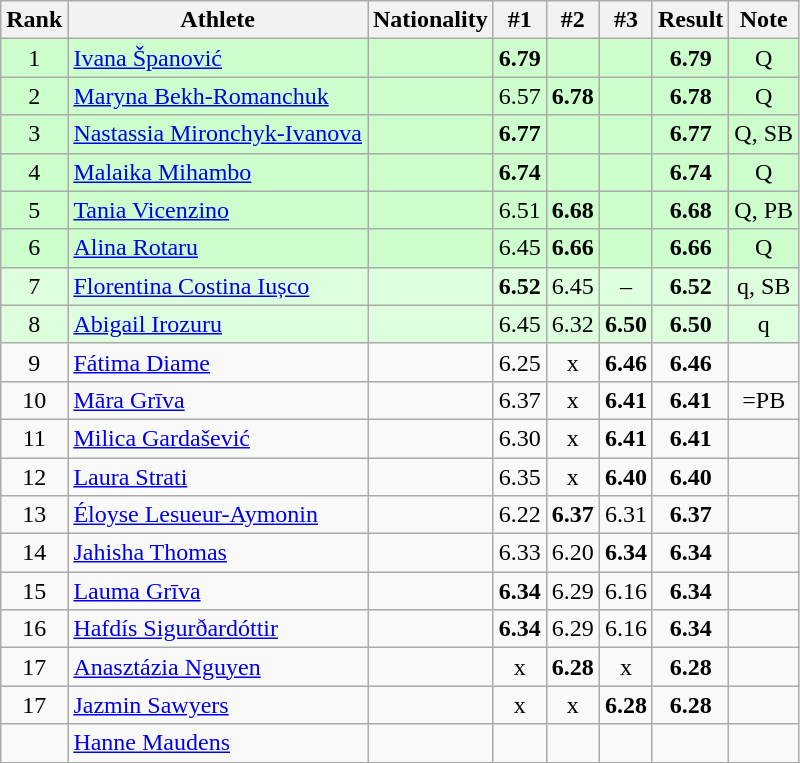<table class="wikitable sortable" style="text-align:center">
<tr>
<th>Rank</th>
<th>Athlete</th>
<th>Nationality</th>
<th>#1</th>
<th>#2</th>
<th>#3</th>
<th>Result</th>
<th>Note</th>
</tr>
<tr bgcolor=ccffcc>
<td>1</td>
<td align=left><a href='#'>Ivana Španović</a></td>
<td align=left></td>
<td><strong>6.79</strong></td>
<td></td>
<td></td>
<td><strong>6.79</strong></td>
<td>Q</td>
</tr>
<tr bgcolor=ccffcc>
<td>2</td>
<td align=left><a href='#'>Maryna Bekh-Romanchuk</a></td>
<td align=left></td>
<td>6.57</td>
<td><strong>6.78</strong></td>
<td></td>
<td><strong>6.78</strong></td>
<td>Q</td>
</tr>
<tr bgcolor=ccffcc>
<td>3</td>
<td align=left><a href='#'>Nastassia Mironchyk-Ivanova</a></td>
<td align=left></td>
<td><strong>6.77</strong></td>
<td></td>
<td></td>
<td><strong>6.77</strong></td>
<td>Q, SB</td>
</tr>
<tr bgcolor=ccffcc>
<td>4</td>
<td align=left><a href='#'>Malaika Mihambo</a></td>
<td align=left></td>
<td><strong>6.74</strong></td>
<td></td>
<td></td>
<td><strong>6.74</strong></td>
<td>Q</td>
</tr>
<tr bgcolor=ccffcc>
<td>5</td>
<td align=left><a href='#'>Tania Vicenzino</a></td>
<td align=left></td>
<td>6.51</td>
<td><strong>6.68</strong></td>
<td></td>
<td><strong>6.68</strong></td>
<td>Q, PB</td>
</tr>
<tr bgcolor=ccffcc>
<td>6</td>
<td align=left><a href='#'>Alina Rotaru</a></td>
<td align=left></td>
<td>6.45</td>
<td><strong>6.66</strong></td>
<td></td>
<td><strong>6.66</strong></td>
<td>Q</td>
</tr>
<tr bgcolor=ddffdd>
<td>7</td>
<td align=left><a href='#'>Florentina Costina Iușco</a></td>
<td align=left></td>
<td><strong>6.52</strong></td>
<td>6.45</td>
<td>–</td>
<td><strong>6.52</strong></td>
<td>q, SB</td>
</tr>
<tr bgcolor=ddffdd>
<td>8</td>
<td align=left><a href='#'>Abigail Irozuru</a></td>
<td align=left></td>
<td>6.45</td>
<td>6.32</td>
<td><strong>6.50</strong></td>
<td><strong>6.50</strong></td>
<td>q</td>
</tr>
<tr>
<td>9</td>
<td align=left><a href='#'>Fátima Diame</a></td>
<td align=left></td>
<td>6.25</td>
<td>x</td>
<td><strong>6.46</strong></td>
<td><strong>6.46</strong></td>
<td></td>
</tr>
<tr>
<td>10</td>
<td align=left><a href='#'>Māra Grīva</a></td>
<td align=left></td>
<td>6.37</td>
<td>x</td>
<td><strong>6.41</strong></td>
<td><strong>6.41</strong></td>
<td>=PB</td>
</tr>
<tr>
<td>11</td>
<td align=left><a href='#'>Milica Gardašević</a></td>
<td align=left></td>
<td>6.30</td>
<td>x</td>
<td><strong>6.41</strong></td>
<td><strong>6.41</strong></td>
<td></td>
</tr>
<tr>
<td>12</td>
<td align=left><a href='#'>Laura Strati</a></td>
<td align=left></td>
<td>6.35</td>
<td>x</td>
<td><strong>6.40</strong></td>
<td><strong>6.40</strong></td>
<td></td>
</tr>
<tr>
<td>13</td>
<td align=left><a href='#'>Éloyse Lesueur-Aymonin</a></td>
<td align=left></td>
<td>6.22</td>
<td><strong>6.37</strong></td>
<td>6.31</td>
<td><strong>6.37</strong></td>
<td></td>
</tr>
<tr>
<td>14</td>
<td align=left><a href='#'>Jahisha Thomas</a></td>
<td align=left></td>
<td>6.33</td>
<td>6.20</td>
<td><strong>6.34</strong></td>
<td><strong>6.34</strong></td>
<td></td>
</tr>
<tr>
<td>15</td>
<td align=left><a href='#'>Lauma Grīva</a></td>
<td align=left></td>
<td><strong>6.34</strong></td>
<td>6.29</td>
<td>6.16</td>
<td><strong>6.34</strong></td>
<td></td>
</tr>
<tr>
<td>16</td>
<td align=left><a href='#'>Hafdís Sigurðardóttir</a></td>
<td align=left></td>
<td><strong>6.34</strong></td>
<td>6.29</td>
<td>6.16</td>
<td><strong>6.34</strong></td>
<td></td>
</tr>
<tr>
<td>17</td>
<td align=left><a href='#'>Anasztázia Nguyen</a></td>
<td align=left></td>
<td>x</td>
<td><strong>6.28</strong></td>
<td>x</td>
<td><strong>6.28</strong></td>
<td></td>
</tr>
<tr>
<td>17</td>
<td align=left><a href='#'>Jazmin Sawyers</a></td>
<td align=left></td>
<td>x</td>
<td>x</td>
<td><strong>6.28</strong></td>
<td><strong>6.28</strong></td>
<td></td>
</tr>
<tr>
<td></td>
<td align=left><a href='#'>Hanne Maudens</a></td>
<td align=left></td>
<td></td>
<td></td>
<td></td>
<td><strong></strong></td>
<td></td>
</tr>
</table>
